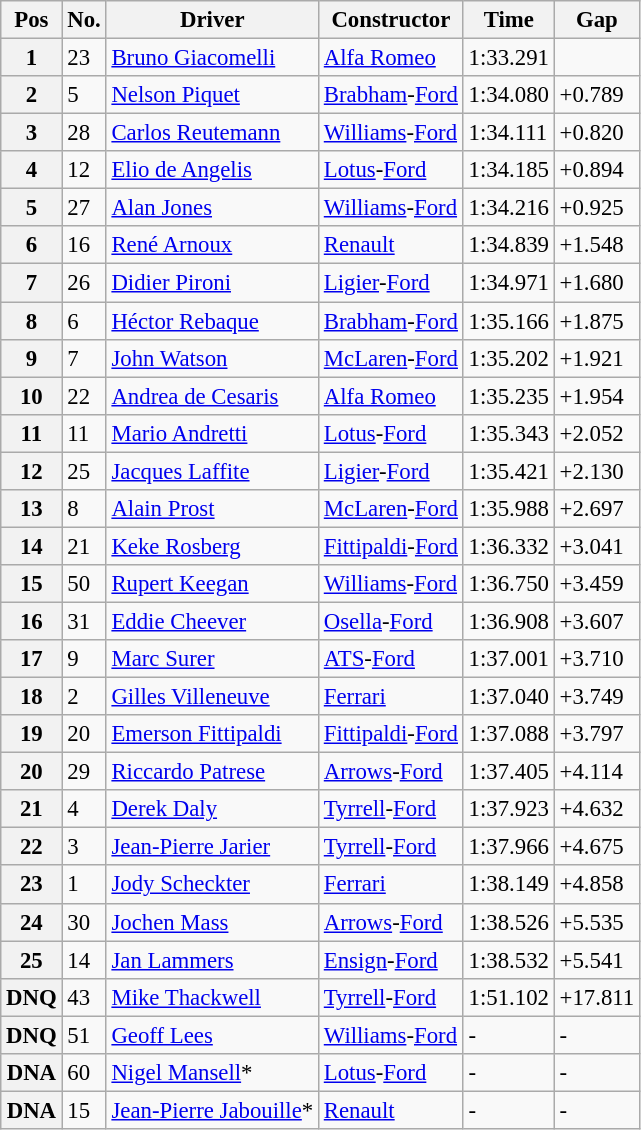<table class="wikitable sortable" style="font-size: 95%;">
<tr>
<th>Pos</th>
<th>No.</th>
<th>Driver</th>
<th>Constructor</th>
<th>Time</th>
<th>Gap</th>
</tr>
<tr>
<th>1</th>
<td>23</td>
<td> <a href='#'>Bruno Giacomelli</a></td>
<td><a href='#'>Alfa Romeo</a></td>
<td>1:33.291</td>
<td></td>
</tr>
<tr>
<th>2</th>
<td>5</td>
<td> <a href='#'>Nelson Piquet</a></td>
<td><a href='#'>Brabham</a>-<a href='#'>Ford</a></td>
<td>1:34.080</td>
<td>+0.789</td>
</tr>
<tr>
<th>3</th>
<td>28</td>
<td> <a href='#'>Carlos Reutemann</a></td>
<td><a href='#'>Williams</a>-<a href='#'>Ford</a></td>
<td>1:34.111</td>
<td>+0.820</td>
</tr>
<tr>
<th>4</th>
<td>12</td>
<td> <a href='#'>Elio de Angelis</a></td>
<td><a href='#'>Lotus</a>-<a href='#'>Ford</a></td>
<td>1:34.185</td>
<td>+0.894</td>
</tr>
<tr>
<th>5</th>
<td>27</td>
<td> <a href='#'>Alan Jones</a></td>
<td><a href='#'>Williams</a>-<a href='#'>Ford</a></td>
<td>1:34.216</td>
<td>+0.925</td>
</tr>
<tr>
<th>6</th>
<td>16</td>
<td> <a href='#'>René Arnoux</a></td>
<td><a href='#'>Renault</a></td>
<td>1:34.839</td>
<td>+1.548</td>
</tr>
<tr>
<th>7</th>
<td>26</td>
<td> <a href='#'>Didier Pironi</a></td>
<td><a href='#'>Ligier</a>-<a href='#'>Ford</a></td>
<td>1:34.971</td>
<td>+1.680</td>
</tr>
<tr>
<th>8</th>
<td>6</td>
<td> <a href='#'>Héctor Rebaque</a></td>
<td><a href='#'>Brabham</a>-<a href='#'>Ford</a></td>
<td>1:35.166</td>
<td>+1.875</td>
</tr>
<tr>
<th>9</th>
<td>7</td>
<td> <a href='#'>John Watson</a></td>
<td><a href='#'>McLaren</a>-<a href='#'>Ford</a></td>
<td>1:35.202</td>
<td>+1.921</td>
</tr>
<tr>
<th>10</th>
<td>22</td>
<td> <a href='#'>Andrea de Cesaris</a></td>
<td><a href='#'>Alfa Romeo</a></td>
<td>1:35.235</td>
<td>+1.954</td>
</tr>
<tr>
<th>11</th>
<td>11</td>
<td> <a href='#'>Mario Andretti</a></td>
<td><a href='#'>Lotus</a>-<a href='#'>Ford</a></td>
<td>1:35.343</td>
<td>+2.052</td>
</tr>
<tr>
<th>12</th>
<td>25</td>
<td> <a href='#'>Jacques Laffite</a></td>
<td><a href='#'>Ligier</a>-<a href='#'>Ford</a></td>
<td>1:35.421</td>
<td>+2.130</td>
</tr>
<tr>
<th>13</th>
<td>8</td>
<td> <a href='#'>Alain Prost</a></td>
<td><a href='#'>McLaren</a>-<a href='#'>Ford</a></td>
<td>1:35.988</td>
<td>+2.697</td>
</tr>
<tr>
<th>14</th>
<td>21</td>
<td> <a href='#'>Keke Rosberg</a></td>
<td><a href='#'>Fittipaldi</a>-<a href='#'>Ford</a></td>
<td>1:36.332</td>
<td>+3.041</td>
</tr>
<tr>
<th>15</th>
<td>50</td>
<td> <a href='#'>Rupert Keegan</a></td>
<td><a href='#'>Williams</a>-<a href='#'>Ford</a></td>
<td>1:36.750</td>
<td>+3.459</td>
</tr>
<tr>
<th>16</th>
<td>31</td>
<td> <a href='#'>Eddie Cheever</a></td>
<td><a href='#'>Osella</a>-<a href='#'>Ford</a></td>
<td>1:36.908</td>
<td>+3.607</td>
</tr>
<tr>
<th>17</th>
<td>9</td>
<td> <a href='#'>Marc Surer</a></td>
<td><a href='#'>ATS</a>-<a href='#'>Ford</a></td>
<td>1:37.001</td>
<td>+3.710</td>
</tr>
<tr>
<th>18</th>
<td>2</td>
<td> <a href='#'>Gilles Villeneuve</a></td>
<td><a href='#'>Ferrari</a></td>
<td>1:37.040</td>
<td>+3.749</td>
</tr>
<tr>
<th>19</th>
<td>20</td>
<td> <a href='#'>Emerson Fittipaldi</a></td>
<td><a href='#'>Fittipaldi</a>-<a href='#'>Ford</a></td>
<td>1:37.088</td>
<td>+3.797</td>
</tr>
<tr>
<th>20</th>
<td>29</td>
<td> <a href='#'>Riccardo Patrese</a></td>
<td><a href='#'>Arrows</a>-<a href='#'>Ford</a></td>
<td>1:37.405</td>
<td>+4.114</td>
</tr>
<tr>
<th>21</th>
<td>4</td>
<td> <a href='#'>Derek Daly</a></td>
<td><a href='#'>Tyrrell</a>-<a href='#'>Ford</a></td>
<td>1:37.923</td>
<td>+4.632</td>
</tr>
<tr>
<th>22</th>
<td>3</td>
<td> <a href='#'>Jean-Pierre Jarier</a></td>
<td><a href='#'>Tyrrell</a>-<a href='#'>Ford</a></td>
<td>1:37.966</td>
<td>+4.675</td>
</tr>
<tr>
<th>23</th>
<td>1</td>
<td> <a href='#'>Jody Scheckter</a></td>
<td><a href='#'>Ferrari</a></td>
<td>1:38.149</td>
<td>+4.858</td>
</tr>
<tr>
<th>24</th>
<td>30</td>
<td> <a href='#'>Jochen Mass</a></td>
<td><a href='#'>Arrows</a>-<a href='#'>Ford</a></td>
<td>1:38.526</td>
<td>+5.535</td>
</tr>
<tr>
<th>25</th>
<td>14</td>
<td> <a href='#'>Jan Lammers</a></td>
<td><a href='#'>Ensign</a>-<a href='#'>Ford</a></td>
<td>1:38.532</td>
<td>+5.541</td>
</tr>
<tr>
<th>DNQ</th>
<td>43</td>
<td> <a href='#'>Mike Thackwell</a></td>
<td><a href='#'>Tyrrell</a>-<a href='#'>Ford</a></td>
<td>1:51.102</td>
<td>+17.811</td>
</tr>
<tr>
<th>DNQ</th>
<td>51</td>
<td> <a href='#'>Geoff Lees</a></td>
<td><a href='#'>Williams</a>-<a href='#'>Ford</a></td>
<td>-</td>
<td>-</td>
</tr>
<tr>
<th>DNA</th>
<td>60</td>
<td> <a href='#'>Nigel Mansell</a>*</td>
<td><a href='#'>Lotus</a>-<a href='#'>Ford</a></td>
<td>-</td>
<td>-</td>
</tr>
<tr>
<th>DNA</th>
<td>15</td>
<td> <a href='#'>Jean-Pierre Jabouille</a>*</td>
<td><a href='#'>Renault</a></td>
<td>-</td>
<td>-</td>
</tr>
</table>
